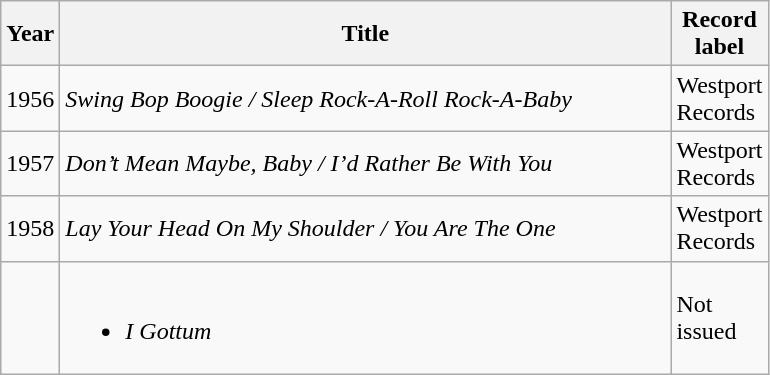<table class="wikitable">
<tr>
<th width="30">Year</th>
<th width="400">Title</th>
<th width="50">Record label</th>
</tr>
<tr ---->
<td>1956</td>
<td><em>Swing Bop Boogie / Sleep Rock-A-Roll Rock-A-Baby</em></td>
<td>Westport Records</td>
</tr>
<tr --->
<td>1957</td>
<td><em>Don’t Mean Maybe, Baby / I’d Rather Be With You</em></td>
<td>Westport Records</td>
</tr>
<tr --->
<td>1958</td>
<td><em>Lay Your Head On My Shoulder / You Are The One</em></td>
<td>Westport Records</td>
</tr>
<tr --->
<td></td>
<td><br><ul><li><em>I Gottum</em></li></ul></td>
<td>Not issued</td>
</tr>
</table>
